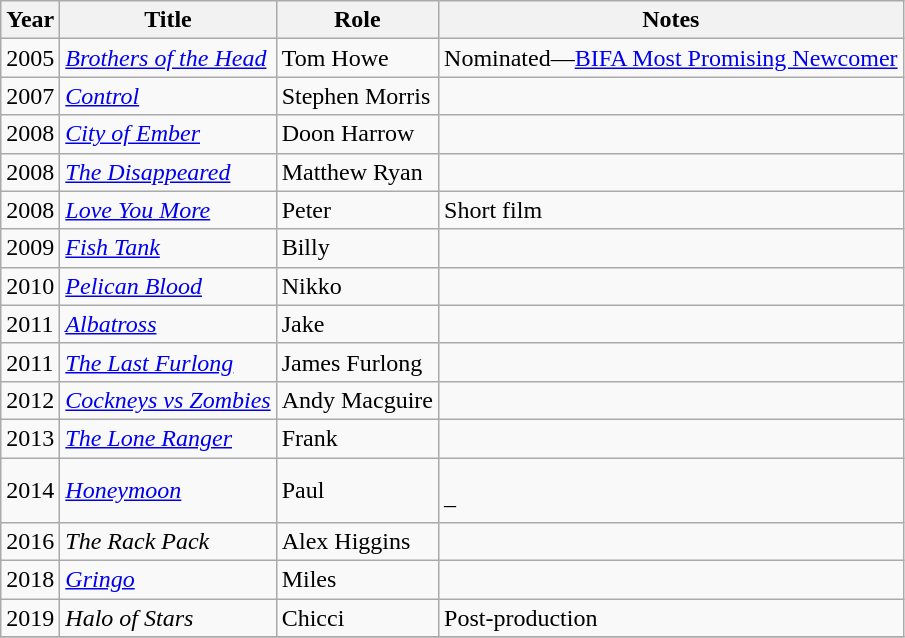<table class="wikitable sortable">
<tr>
<th>Year</th>
<th>Title</th>
<th>Role</th>
<th class="unsortable">Notes</th>
</tr>
<tr>
<td>2005</td>
<td><em><a href='#'>Brothers of the Head</a></em></td>
<td>Tom Howe</td>
<td>Nominated—<a href='#'>BIFA Most Promising Newcomer</a></td>
</tr>
<tr>
<td>2007</td>
<td><em><a href='#'>Control</a></em></td>
<td>Stephen Morris</td>
<td></td>
</tr>
<tr>
<td>2008</td>
<td><em><a href='#'>City of Ember</a></em></td>
<td>Doon Harrow</td>
<td></td>
</tr>
<tr>
<td>2008</td>
<td data-sort-value="Disappeared, The"><em><a href='#'>The Disappeared</a></em></td>
<td>Matthew Ryan</td>
<td></td>
</tr>
<tr>
<td>2008</td>
<td><em><a href='#'>Love You More</a></em></td>
<td>Peter</td>
<td>Short film</td>
</tr>
<tr>
<td>2009</td>
<td><em><a href='#'>Fish Tank</a></em></td>
<td>Billy</td>
<td></td>
</tr>
<tr>
<td>2010</td>
<td><em><a href='#'>Pelican Blood</a></em></td>
<td>Nikko</td>
<td></td>
</tr>
<tr>
<td>2011</td>
<td><em><a href='#'>Albatross</a></em></td>
<td>Jake</td>
<td></td>
</tr>
<tr>
<td>2011</td>
<td data-sort-value="Last Furlong, The"><em><a href='#'>The Last Furlong</a></em></td>
<td>James Furlong</td>
<td></td>
</tr>
<tr>
<td>2012</td>
<td><em><a href='#'>Cockneys vs Zombies</a></em></td>
<td>Andy Macguire</td>
<td></td>
</tr>
<tr>
<td>2013</td>
<td data-sort-value="Long Ranger, The"><em><a href='#'>The Lone Ranger</a></em></td>
<td>Frank</td>
<td></td>
</tr>
<tr>
<td>2014</td>
<td><em><a href='#'>Honeymoon</a></em></td>
<td>Paul</td>
<td><br>–</td>
</tr>
<tr>
<td>2016</td>
<td><em>The Rack Pack</em></td>
<td>Alex Higgins</td>
<td></td>
</tr>
<tr>
<td>2018</td>
<td><em><a href='#'>Gringo</a></em></td>
<td>Miles</td>
<td></td>
</tr>
<tr>
<td>2019</td>
<td><em>Halo of Stars</em></td>
<td>Chicci</td>
<td>Post-production</td>
</tr>
<tr>
</tr>
</table>
